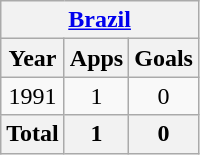<table class="wikitable" style="text-align:center">
<tr>
<th colspan=3><a href='#'>Brazil</a></th>
</tr>
<tr>
<th>Year</th>
<th>Apps</th>
<th>Goals</th>
</tr>
<tr>
<td>1991</td>
<td>1</td>
<td>0</td>
</tr>
<tr>
<th>Total</th>
<th>1</th>
<th>0</th>
</tr>
</table>
